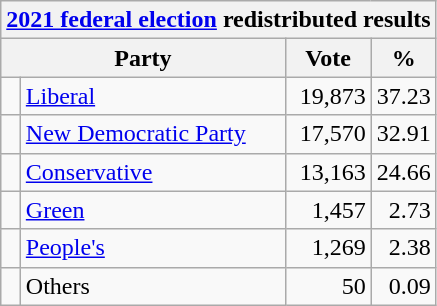<table class="wikitable">
<tr>
<th colspan="4"><a href='#'>2021 federal election</a> redistributed results</th>
</tr>
<tr>
<th bgcolor="#DDDDFF" width="130px" colspan="2">Party</th>
<th bgcolor="#DDDDFF" width="50px">Vote</th>
<th bgcolor="#DDDDFF" width="30px">%</th>
</tr>
<tr>
<td> </td>
<td><a href='#'>Liberal</a></td>
<td align="right">19,873</td>
<td align=right>37.23</td>
</tr>
<tr>
<td> </td>
<td><a href='#'>New Democratic Party</a></td>
<td align=right>17,570</td>
<td align=right>32.91</td>
</tr>
<tr>
<td> </td>
<td><a href='#'>Conservative</a></td>
<td align=right>13,163</td>
<td align=right>24.66</td>
</tr>
<tr>
<td> </td>
<td><a href='#'>Green</a></td>
<td align=right>1,457</td>
<td align=right>2.73</td>
</tr>
<tr>
<td> </td>
<td><a href='#'>People's</a></td>
<td align=right>1,269</td>
<td align=right>2.38</td>
</tr>
<tr>
<td> </td>
<td>Others</td>
<td align=right>50</td>
<td align=right>0.09</td>
</tr>
</table>
